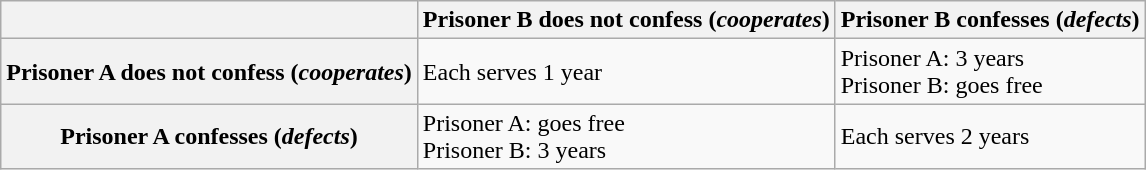<table class="wikitable">
<tr>
<th></th>
<th>Prisoner B does not confess (<em>cooperates</em>)</th>
<th>Prisoner B confesses (<em>defects</em>)</th>
</tr>
<tr>
<th>Prisoner A does not confess (<em>cooperates</em>)</th>
<td>Each serves 1 year</td>
<td>Prisoner A: 3 years<br>Prisoner B: goes free</td>
</tr>
<tr>
<th>Prisoner A confesses (<em>defects</em>)</th>
<td>Prisoner A: goes free<br>Prisoner B: 3 years</td>
<td>Each serves 2 years</td>
</tr>
</table>
